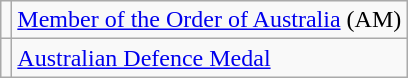<table class="wikitable">
<tr>
<td></td>
<td><a href='#'>Member of the Order of Australia</a> (AM)</td>
</tr>
<tr>
<td></td>
<td><a href='#'>Australian Defence Medal</a></td>
</tr>
</table>
